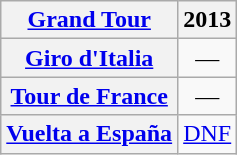<table class="wikitable plainrowheaders">
<tr>
<th scope="col"><a href='#'>Grand Tour</a></th>
<th scope="col">2013</th>
</tr>
<tr style="text-align:center;">
<th scope="row"> <a href='#'>Giro d'Italia</a></th>
<td>—</td>
</tr>
<tr style="text-align:center;">
<th scope="row"> <a href='#'>Tour de France</a></th>
<td>—</td>
</tr>
<tr style="text-align:center;">
<th scope="row"> <a href='#'>Vuelta a España</a></th>
<td><a href='#'>DNF</a></td>
</tr>
</table>
